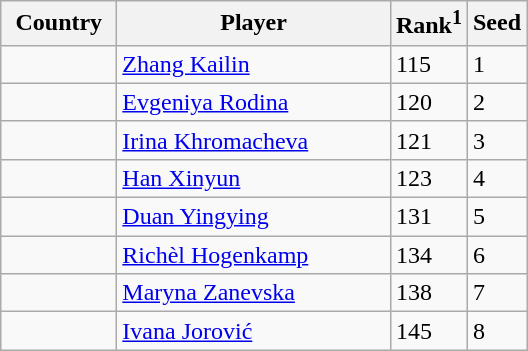<table class="sortable wikitable">
<tr>
<th width="70">Country</th>
<th width="175">Player</th>
<th>Rank<sup>1</sup></th>
<th>Seed</th>
</tr>
<tr>
<td></td>
<td><a href='#'>Zhang Kailin</a></td>
<td>115</td>
<td>1</td>
</tr>
<tr>
<td></td>
<td><a href='#'>Evgeniya Rodina</a></td>
<td>120</td>
<td>2</td>
</tr>
<tr>
<td></td>
<td><a href='#'>Irina Khromacheva</a></td>
<td>121</td>
<td>3</td>
</tr>
<tr>
<td></td>
<td><a href='#'>Han Xinyun</a></td>
<td>123</td>
<td>4</td>
</tr>
<tr>
<td></td>
<td><a href='#'>Duan Yingying</a></td>
<td>131</td>
<td>5</td>
</tr>
<tr>
<td></td>
<td><a href='#'>Richèl Hogenkamp</a></td>
<td>134</td>
<td>6</td>
</tr>
<tr>
<td></td>
<td><a href='#'>Maryna Zanevska</a></td>
<td>138</td>
<td>7</td>
</tr>
<tr>
<td></td>
<td><a href='#'>Ivana Jorović</a></td>
<td>145</td>
<td>8</td>
</tr>
</table>
